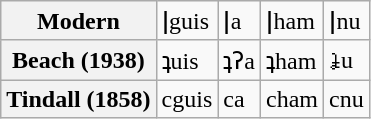<table class="wikitable">
<tr>
<th>Modern</th>
<td>ǀguis</td>
<td>ǀa</td>
<td>ǀham</td>
<td>ǀnu</td>
</tr>
<tr>
<th>Beach (1938)</th>
<td>ʇuis</td>
<td>ʇʔa</td>
<td>ʇham</td>
<td>𝼍u</td>
</tr>
<tr>
<th>Tindall (1858)</th>
<td>cguis</td>
<td>ca</td>
<td>cham</td>
<td>cnu</td>
</tr>
</table>
